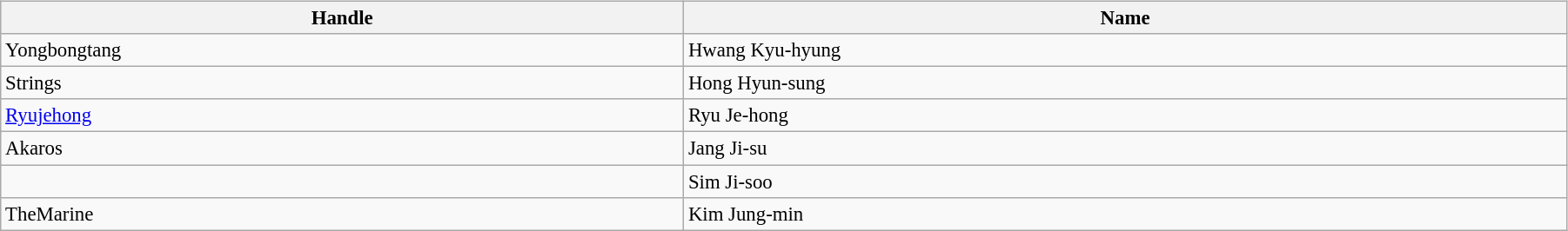<table class="wikitable" style="width:95%; font-size:95%; float:right">
<tr>
<th scope="col">Handle</th>
<th scope="col">Name</th>
</tr>
<tr>
<td>Yongbongtang</td>
<td>Hwang Kyu-hyung</td>
</tr>
<tr>
<td>Strings</td>
<td>Hong Hyun-sung</td>
</tr>
<tr>
<td><a href='#'>Ryujehong</a></td>
<td>Ryu Je-hong</td>
</tr>
<tr>
<td>Akaros</td>
<td>Jang Ji-su</td>
</tr>
<tr>
<td></td>
<td>Sim Ji-soo</td>
</tr>
<tr>
<td>TheMarine</td>
<td>Kim Jung-min</td>
</tr>
</table>
